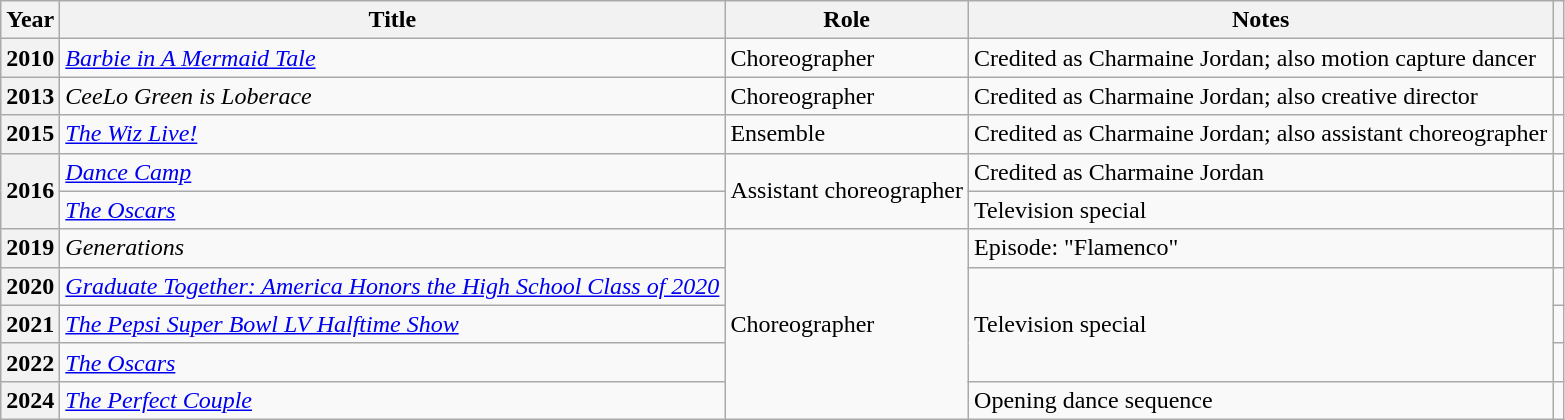<table class="wikitable plainrowheaders sortable">
<tr>
<th scope="col">Year</th>
<th scope="col">Title</th>
<th scope="col">Role</th>
<th scope="col" class="unsortable">Notes</th>
<th scope="col" class="unsortable"></th>
</tr>
<tr>
<th scope="row">2010</th>
<td><em><a href='#'>Barbie in A Mermaid Tale</a></em></td>
<td>Choreographer</td>
<td>Credited as Charmaine Jordan; also motion capture dancer</td>
<td></td>
</tr>
<tr>
<th scope="row">2013</th>
<td><em>CeeLo Green is Loberace</em></td>
<td>Choreographer</td>
<td>Credited as Charmaine Jordan; also creative director</td>
<td></td>
</tr>
<tr>
<th scope="row">2015</th>
<td><em><a href='#'>The Wiz Live!</a></em></td>
<td>Ensemble</td>
<td>Credited as Charmaine Jordan; also assistant choreographer</td>
<td></td>
</tr>
<tr>
<th rowspan="2" scope="row">2016</th>
<td><em><a href='#'>Dance Camp</a></em></td>
<td rowspan="2">Assistant choreographer</td>
<td>Credited as Charmaine Jordan</td>
<td></td>
</tr>
<tr>
<td><em><a href='#'>The Oscars</a></em></td>
<td>Television special</td>
<td></td>
</tr>
<tr>
<th scope="row">2019</th>
<td><em>Generations</em></td>
<td rowspan="5">Choreographer</td>
<td>Episode: "Flamenco"</td>
<td></td>
</tr>
<tr>
<th scope="row">2020</th>
<td><em><a href='#'>Graduate Together: America Honors the High School Class of 2020</a></em></td>
<td rowspan="3">Television special</td>
<td></td>
</tr>
<tr>
<th scope="row">2021</th>
<td><em><a href='#'>The Pepsi Super Bowl LV Halftime Show</a></em></td>
<td></td>
</tr>
<tr>
<th scope="row">2022</th>
<td><em><a href='#'>The Oscars</a></em></td>
<td></td>
</tr>
<tr>
<th scope="row">2024</th>
<td><em><a href='#'>The Perfect Couple</a></em></td>
<td>Opening dance sequence</td>
<td></td>
</tr>
</table>
